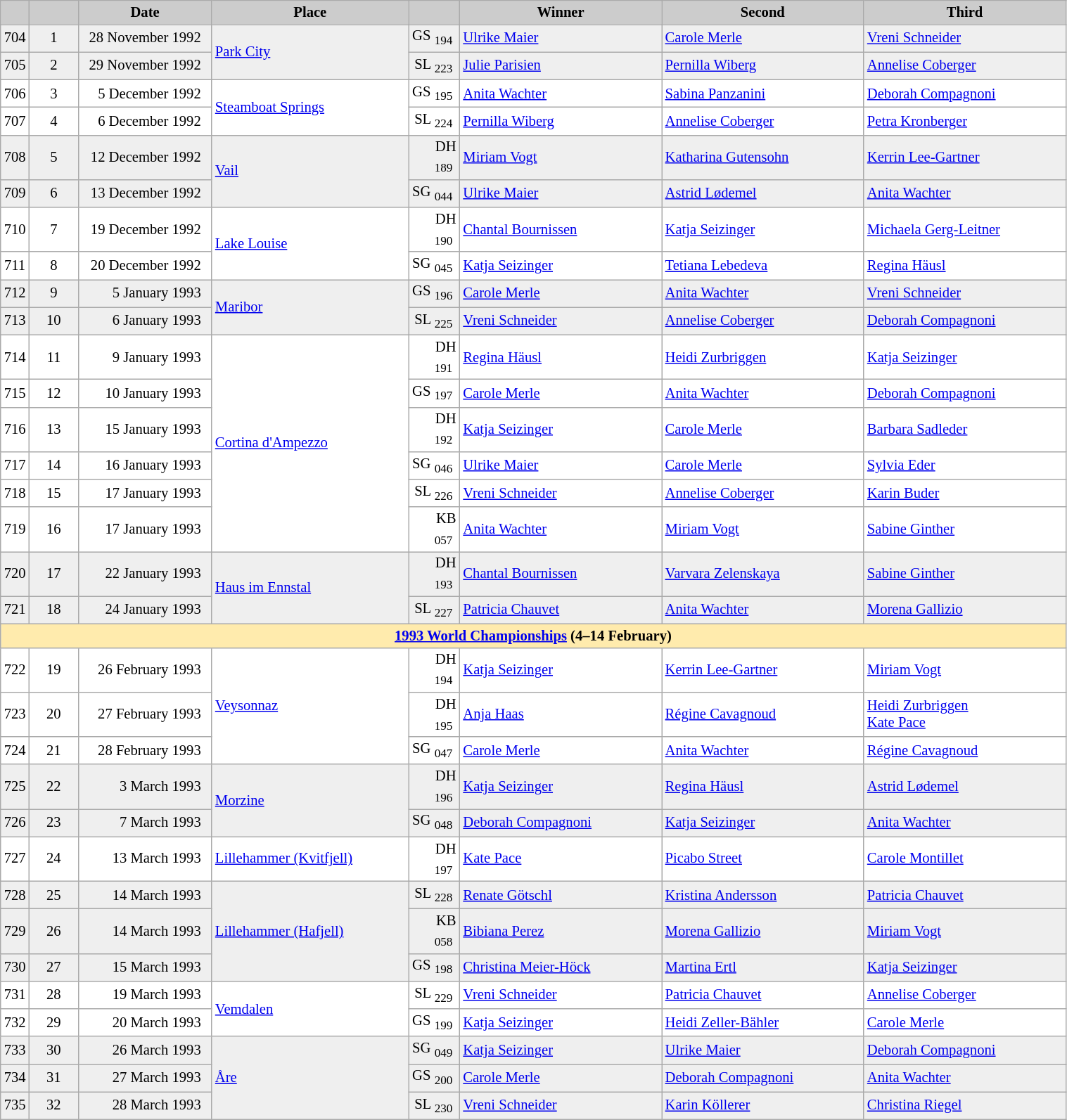<table class="wikitable plainrowheaders" style="background:#fff; font-size:86%; line-height:16px; border:grey solid 1px; border-collapse:collapse;">
<tr style="background:#ccc; text-align:center;">
<td align="center" width="13"></td>
<td align="center" width="40"></td>
<td align="center" width="120"><strong>Date</strong></td>
<td align="center" width="180"><strong>Place</strong></td>
<td align="center" width="42"></td>
<td align="center" width="185"><strong>Winner</strong></td>
<td align="center" width="185"><strong>Second</strong></td>
<td align="center" width="185"><strong>Third</strong></td>
</tr>
<tr bgcolor="#EFEFEF">
<td align=center>704</td>
<td align=center>1</td>
<td align=right>28 November 1992  </td>
<td rowspan=2> <a href='#'>Park City</a></td>
<td align=right>GS <sub>194</sub> </td>
<td> <a href='#'>Ulrike Maier</a></td>
<td> <a href='#'>Carole Merle</a></td>
<td> <a href='#'>Vreni Schneider</a></td>
</tr>
<tr bgcolor="#EFEFEF">
<td align=center>705</td>
<td align=center>2</td>
<td align=right>29 November 1992  </td>
<td align=right>SL <sub>223</sub> </td>
<td> <a href='#'>Julie Parisien</a></td>
<td> <a href='#'>Pernilla Wiberg</a></td>
<td> <a href='#'>Annelise Coberger</a></td>
</tr>
<tr>
<td align=center>706</td>
<td align=center>3</td>
<td align=right>5 December 1992  </td>
<td rowspan=2> <a href='#'>Steamboat Springs</a></td>
<td align=right>GS <sub>195</sub> </td>
<td> <a href='#'>Anita Wachter</a></td>
<td> <a href='#'>Sabina Panzanini</a></td>
<td> <a href='#'>Deborah Compagnoni</a></td>
</tr>
<tr>
<td align=center>707</td>
<td align=center>4</td>
<td align=right>6 December 1992  </td>
<td align=right>SL <sub>224</sub> </td>
<td> <a href='#'>Pernilla Wiberg</a></td>
<td> <a href='#'>Annelise Coberger</a></td>
<td> <a href='#'>Petra Kronberger</a></td>
</tr>
<tr bgcolor="#EFEFEF">
<td align=center>708</td>
<td align=center>5</td>
<td align=right>12 December 1992  </td>
<td rowspan=2> <a href='#'>Vail</a></td>
<td align=right>DH <sub>189</sub> </td>
<td> <a href='#'>Miriam Vogt</a></td>
<td> <a href='#'>Katharina Gutensohn</a></td>
<td> <a href='#'>Kerrin Lee-Gartner</a></td>
</tr>
<tr bgcolor="#EFEFEF">
<td align=center>709</td>
<td align=center>6</td>
<td align=right>13 December 1992  </td>
<td align=right>SG <sub>044</sub> </td>
<td> <a href='#'>Ulrike Maier</a></td>
<td> <a href='#'>Astrid Lødemel</a></td>
<td> <a href='#'>Anita Wachter</a></td>
</tr>
<tr>
<td align=center>710</td>
<td align=center>7</td>
<td align=right>19 December 1992  </td>
<td rowspan=2> <a href='#'>Lake Louise</a></td>
<td align=right>DH <sub>190</sub> </td>
<td> <a href='#'>Chantal Bournissen</a></td>
<td> <a href='#'>Katja Seizinger</a></td>
<td> <a href='#'>Michaela Gerg-Leitner</a></td>
</tr>
<tr>
<td align=center>711</td>
<td align=center>8</td>
<td align=right>20 December 1992  </td>
<td align=right>SG <sub>045</sub> </td>
<td> <a href='#'>Katja Seizinger</a></td>
<td> <a href='#'>Tetiana Lebedeva</a></td>
<td> <a href='#'>Regina Häusl</a></td>
</tr>
<tr bgcolor="#EFEFEF">
<td align=center>712</td>
<td align=center>9</td>
<td align=right>5 January 1993  </td>
<td rowspan=2> <a href='#'>Maribor</a></td>
<td align=right>GS <sub>196</sub> </td>
<td> <a href='#'>Carole Merle</a></td>
<td> <a href='#'>Anita Wachter</a></td>
<td> <a href='#'>Vreni Schneider</a></td>
</tr>
<tr bgcolor="#EFEFEF">
<td align=center>713</td>
<td align=center>10</td>
<td align=right>6 January 1993  </td>
<td align=right>SL <sub>225</sub> </td>
<td> <a href='#'>Vreni Schneider</a></td>
<td> <a href='#'>Annelise Coberger</a></td>
<td> <a href='#'>Deborah Compagnoni</a></td>
</tr>
<tr>
<td align=center>714</td>
<td align=center>11</td>
<td align=right>9 January 1993  </td>
<td rowspan=6> <a href='#'>Cortina d'Ampezzo</a></td>
<td align=right>DH <sub>191</sub> </td>
<td> <a href='#'>Regina Häusl</a></td>
<td> <a href='#'>Heidi Zurbriggen</a></td>
<td> <a href='#'>Katja Seizinger</a></td>
</tr>
<tr>
<td align=center>715</td>
<td align=center>12</td>
<td align=right>10 January 1993  </td>
<td align=right>GS <sub>197</sub> </td>
<td> <a href='#'>Carole Merle</a></td>
<td> <a href='#'>Anita Wachter</a></td>
<td> <a href='#'>Deborah Compagnoni</a></td>
</tr>
<tr>
<td align=center>716</td>
<td align=center>13</td>
<td align=right>15 January 1993  </td>
<td align=right>DH <sub>192</sub> </td>
<td> <a href='#'>Katja Seizinger</a></td>
<td> <a href='#'>Carole Merle</a></td>
<td> <a href='#'>Barbara Sadleder</a></td>
</tr>
<tr>
<td align=center>717</td>
<td align=center>14</td>
<td align=right>16 January 1993  </td>
<td align=right>SG <sub>046</sub> </td>
<td> <a href='#'>Ulrike Maier</a></td>
<td> <a href='#'>Carole Merle</a></td>
<td> <a href='#'>Sylvia Eder</a></td>
</tr>
<tr>
<td align=center>718</td>
<td align=center>15</td>
<td align=right>17 January 1993  </td>
<td align=right>SL <sub>226</sub> </td>
<td> <a href='#'>Vreni Schneider</a></td>
<td> <a href='#'>Annelise Coberger</a></td>
<td> <a href='#'>Karin Buder</a></td>
</tr>
<tr>
<td align=center>719</td>
<td align=center>16</td>
<td align=right>17 January 1993  </td>
<td align=right>KB <sub>057</sub> </td>
<td> <a href='#'>Anita Wachter</a></td>
<td> <a href='#'>Miriam Vogt</a></td>
<td> <a href='#'>Sabine Ginther</a></td>
</tr>
<tr bgcolor="#EFEFEF">
<td align=center>720</td>
<td align=center>17</td>
<td align=right>22 January 1993  </td>
<td rowspan=2> <a href='#'>Haus im Ennstal</a></td>
<td align=right>DH <sub>193</sub> </td>
<td> <a href='#'>Chantal Bournissen</a></td>
<td> <a href='#'>Varvara Zelenskaya</a></td>
<td> <a href='#'>Sabine Ginther</a></td>
</tr>
<tr bgcolor="#EFEFEF">
<td align=center>721</td>
<td align=center>18</td>
<td align=right>24 January 1993  </td>
<td align=right>SL <sub>227</sub> </td>
<td> <a href='#'>Patricia Chauvet</a></td>
<td> <a href='#'>Anita Wachter</a></td>
<td> <a href='#'>Morena Gallizio</a></td>
</tr>
<tr style="background:#FFEBAD">
<td colspan="8" style="text-align:center;"><strong><a href='#'>1993 World Championships</a> (4–14 February)</strong></td>
</tr>
<tr>
<td align=center>722</td>
<td align=center>19</td>
<td align=right>26 February 1993  </td>
<td rowspan=3> <a href='#'>Veysonnaz</a></td>
<td align=right>DH <sub>194</sub> </td>
<td> <a href='#'>Katja Seizinger</a></td>
<td> <a href='#'>Kerrin Lee-Gartner</a></td>
<td> <a href='#'>Miriam Vogt</a></td>
</tr>
<tr>
<td align=center>723</td>
<td align=center>20</td>
<td align=right>27 February 1993  </td>
<td align=right>DH <sub>195</sub> </td>
<td> <a href='#'>Anja Haas</a></td>
<td> <a href='#'>Régine Cavagnoud</a></td>
<td> <a href='#'>Heidi Zurbriggen</a><br> <a href='#'>Kate Pace</a></td>
</tr>
<tr>
<td align=center>724</td>
<td align=center>21</td>
<td align=right>28 February 1993  </td>
<td align=right>SG <sub>047</sub> </td>
<td> <a href='#'>Carole Merle</a></td>
<td> <a href='#'>Anita Wachter</a></td>
<td> <a href='#'>Régine Cavagnoud</a></td>
</tr>
<tr bgcolor="#EFEFEF">
<td align=center>725</td>
<td align=center>22</td>
<td align=right>3 March 1993  </td>
<td rowspan=2> <a href='#'>Morzine</a></td>
<td align=right>DH <sub>196</sub> </td>
<td> <a href='#'>Katja Seizinger</a></td>
<td> <a href='#'>Regina Häusl</a></td>
<td> <a href='#'>Astrid Lødemel</a></td>
</tr>
<tr bgcolor="#EFEFEF">
<td align=center>726</td>
<td align=center>23</td>
<td align=right>7 March 1993  </td>
<td align=right>SG <sub>048</sub> </td>
<td> <a href='#'>Deborah Compagnoni</a></td>
<td> <a href='#'>Katja Seizinger</a></td>
<td> <a href='#'>Anita Wachter</a></td>
</tr>
<tr>
<td align=center>727</td>
<td align=center>24</td>
<td align=right>13 March 1993  </td>
<td> <a href='#'>Lillehammer (Kvitfjell)</a></td>
<td align=right>DH <sub>197</sub> </td>
<td> <a href='#'>Kate Pace</a></td>
<td> <a href='#'>Picabo Street</a></td>
<td> <a href='#'>Carole Montillet</a></td>
</tr>
<tr bgcolor="#EFEFEF">
<td align=center>728</td>
<td align=center>25</td>
<td align=right>14 March 1993  </td>
<td rowspan=3> <a href='#'>Lillehammer (Hafjell)</a></td>
<td align=right>SL <sub>228</sub> </td>
<td> <a href='#'>Renate Götschl</a></td>
<td> <a href='#'>Kristina Andersson</a></td>
<td> <a href='#'>Patricia Chauvet</a></td>
</tr>
<tr bgcolor="#EFEFEF">
<td align=center>729</td>
<td align=center>26</td>
<td align=right>14 March 1993  </td>
<td align=right>KB <sub>058</sub> </td>
<td> <a href='#'>Bibiana Perez</a></td>
<td> <a href='#'>Morena Gallizio</a></td>
<td> <a href='#'>Miriam Vogt</a></td>
</tr>
<tr bgcolor="#EFEFEF">
<td align=center>730</td>
<td align=center>27</td>
<td align=right>15 March 1993  </td>
<td align=right>GS <sub>198</sub> </td>
<td> <a href='#'>Christina Meier-Höck</a></td>
<td> <a href='#'>Martina Ertl</a></td>
<td> <a href='#'>Katja Seizinger</a></td>
</tr>
<tr>
<td align=center>731</td>
<td align=center>28</td>
<td align=right>19 March 1993  </td>
<td rowspan=2> <a href='#'>Vemdalen</a></td>
<td align=right>SL <sub>229</sub> </td>
<td> <a href='#'>Vreni Schneider</a></td>
<td> <a href='#'>Patricia Chauvet</a></td>
<td> <a href='#'>Annelise Coberger</a></td>
</tr>
<tr>
<td align=center>732</td>
<td align=center>29</td>
<td align=right>20 March 1993  </td>
<td align=right>GS <sub>199</sub> </td>
<td> <a href='#'>Katja Seizinger</a></td>
<td> <a href='#'>Heidi Zeller-Bähler</a></td>
<td> <a href='#'>Carole Merle</a></td>
</tr>
<tr bgcolor="#EFEFEF">
<td align=center>733</td>
<td align=center>30</td>
<td align=right>26 March 1993  </td>
<td rowspan=3> <a href='#'>Åre</a></td>
<td align=right>SG <sub>049</sub> </td>
<td> <a href='#'>Katja Seizinger</a></td>
<td> <a href='#'>Ulrike Maier</a></td>
<td> <a href='#'>Deborah Compagnoni</a></td>
</tr>
<tr bgcolor="#EFEFEF">
<td align=center>734</td>
<td align=center>31</td>
<td align=right>27 March 1993  </td>
<td align=right>GS <sub>200</sub> </td>
<td> <a href='#'>Carole Merle</a></td>
<td> <a href='#'>Deborah Compagnoni</a></td>
<td> <a href='#'>Anita Wachter</a></td>
</tr>
<tr bgcolor="#EFEFEF">
<td align=center>735</td>
<td align=center>32</td>
<td align=right>28 March 1993  </td>
<td align=right>SL <sub>230</sub> </td>
<td> <a href='#'>Vreni Schneider</a></td>
<td> <a href='#'>Karin Köllerer</a></td>
<td> <a href='#'>Christina Riegel</a></td>
</tr>
</table>
